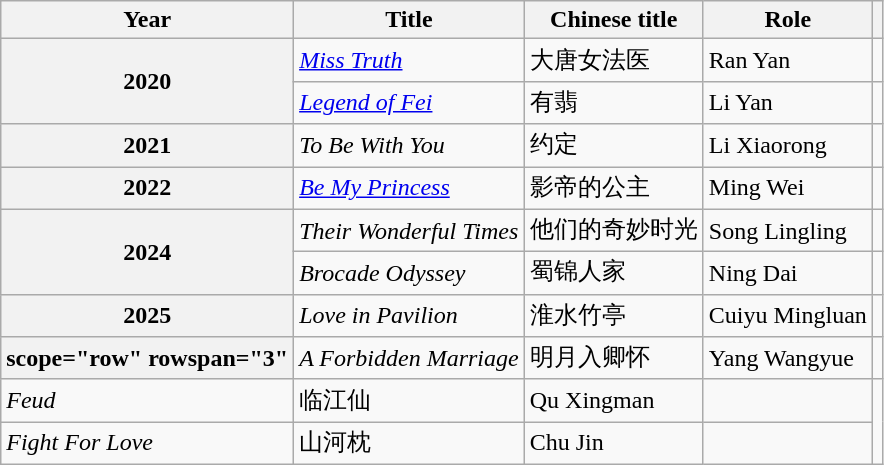<table class="wikitable sortable plainrowheaders">
<tr>
<th scope="col">Year</th>
<th scope="col">Title</th>
<th scope="col">Chinese title</th>
<th scope="col">Role</th>
<th scope="col" class="unsortable"></th>
</tr>
<tr>
<th scope="row" rowspan="2">2020</th>
<td><em><a href='#'>Miss Truth</a></em></td>
<td>大唐女法医</td>
<td>Ran Yan</td>
<td style="text-align:center"></td>
</tr>
<tr>
<td><em><a href='#'>Legend of Fei</a></em></td>
<td>有翡</td>
<td>Li Yan</td>
<td style="text-align:center"></td>
</tr>
<tr>
<th scope="row">2021</th>
<td><em>To Be With You</em></td>
<td>约定</td>
<td>Li Xiaorong</td>
<td style="text-align:center"></td>
</tr>
<tr>
<th scope="row">2022</th>
<td><em><a href='#'>Be My Princess</a></em></td>
<td>影帝的公主</td>
<td>Ming Wei</td>
<td style="text-align:center"></td>
</tr>
<tr>
<th scope="row" rowspan="2">2024</th>
<td><em>Their Wonderful Times</em></td>
<td>他们的奇妙时光</td>
<td>Song Lingling</td>
<td style="text-align:center"></td>
</tr>
<tr>
<td><em>Brocade Odyssey</em></td>
<td>蜀锦人家</td>
<td>Ning Dai</td>
<td style="text-align:center"></td>
</tr>
<tr>
<th scope="row">2025</th>
<td><em>Love in Pavilion</em></td>
<td>淮水竹亭</td>
<td>Cuiyu Mingluan</td>
<td style="text-align:center"></td>
</tr>
<tr>
<th>scope="row" rowspan="3" </th>
<td><em>A Forbidden Marriage</em></td>
<td>明月入卿怀</td>
<td>Yang Wangyue</td>
<td style="text-align:center"></td>
</tr>
<tr>
<td><em>Feud</em></td>
<td>临江仙</td>
<td>Qu Xingman</td>
<td style="text-align:center"></td>
</tr>
<tr>
<td><em>Fight For Love</em></td>
<td>山河枕</td>
<td>Chu Jin</td>
<td style="text-align:center"></td>
</tr>
</table>
